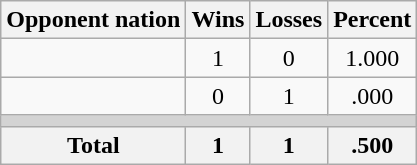<table class=wikitable>
<tr>
<th>Opponent nation</th>
<th>Wins</th>
<th>Losses</th>
<th>Percent</th>
</tr>
<tr align=center>
<td align=left></td>
<td>1</td>
<td>0</td>
<td>1.000</td>
</tr>
<tr align=center>
<td align=left></td>
<td>0</td>
<td>1</td>
<td>.000</td>
</tr>
<tr>
<td colspan=4 bgcolor=lightgray></td>
</tr>
<tr>
<th>Total</th>
<th>1</th>
<th>1</th>
<th>.500</th>
</tr>
</table>
